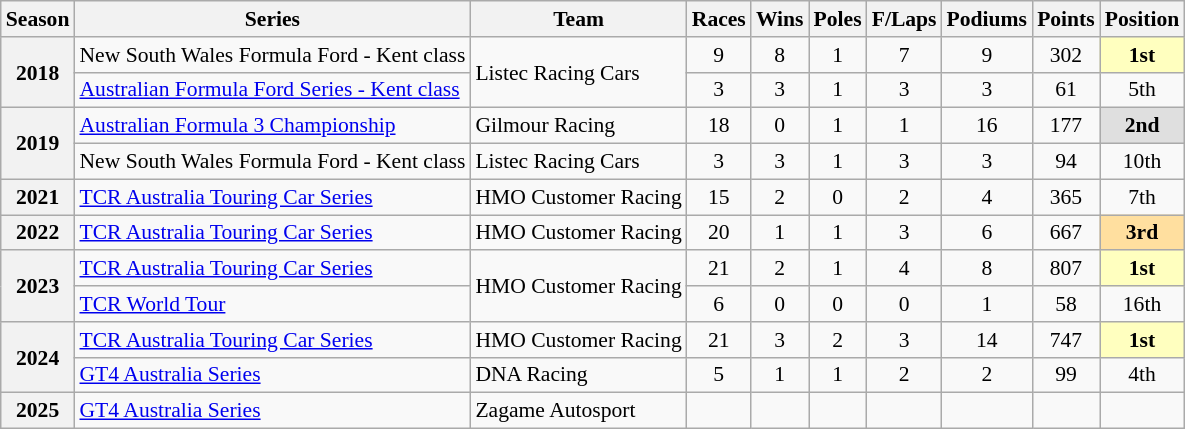<table class="wikitable" style="font-size: 90%; text-align:center">
<tr>
<th>Season</th>
<th>Series</th>
<th>Team</th>
<th>Races</th>
<th>Wins</th>
<th>Poles</th>
<th>F/Laps</th>
<th>Podiums</th>
<th>Points</th>
<th>Position</th>
</tr>
<tr>
<th rowspan=2>2018</th>
<td align=left>New South Wales Formula Ford - Kent class</td>
<td rowspan=2 align=left>Listec Racing Cars</td>
<td>9</td>
<td>8</td>
<td>1</td>
<td>7</td>
<td>9</td>
<td>302</td>
<td style=background:#ffffbf><strong>1st</strong></td>
</tr>
<tr>
<td align=left><a href='#'>Australian Formula Ford Series - Kent class</a></td>
<td>3</td>
<td>3</td>
<td>1</td>
<td>3</td>
<td>3</td>
<td>61</td>
<td>5th</td>
</tr>
<tr>
<th rowspan=2>2019</th>
<td align=left><a href='#'>Australian Formula 3 Championship</a></td>
<td align=left>Gilmour Racing</td>
<td>18</td>
<td>0</td>
<td>1</td>
<td>1</td>
<td>16</td>
<td>177</td>
<td style=background:#dfdfdf><strong>2nd</strong></td>
</tr>
<tr>
<td align=left>New South Wales Formula Ford - Kent class</td>
<td align=left>Listec Racing Cars</td>
<td>3</td>
<td>3</td>
<td>1</td>
<td>3</td>
<td>3</td>
<td>94</td>
<td>10th</td>
</tr>
<tr>
<th>2021</th>
<td align=left><a href='#'>TCR Australia Touring Car Series</a></td>
<td align=left>HMO Customer Racing</td>
<td>15</td>
<td>2</td>
<td>0</td>
<td>2</td>
<td>4</td>
<td>365</td>
<td>7th</td>
</tr>
<tr>
<th>2022</th>
<td align=left><a href='#'>TCR Australia Touring Car Series</a></td>
<td align=left>HMO Customer Racing</td>
<td>20</td>
<td>1</td>
<td>1</td>
<td>3</td>
<td>6</td>
<td>667</td>
<td style=background:#ffdf9f><strong>3rd</strong></td>
</tr>
<tr>
<th rowspan=2>2023</th>
<td align=left><a href='#'>TCR Australia Touring Car Series</a></td>
<td rowspan=2 align="left">HMO Customer Racing</td>
<td>21</td>
<td>2</td>
<td>1</td>
<td>4</td>
<td>8</td>
<td>807</td>
<td style=background:#ffffbf><strong>1st</strong></td>
</tr>
<tr>
<td align="left"><a href='#'>TCR World Tour</a></td>
<td>6</td>
<td>0</td>
<td>0</td>
<td>0</td>
<td>1</td>
<td>58</td>
<td>16th</td>
</tr>
<tr>
<th rowspan=2>2024</th>
<td align=left><a href='#'>TCR Australia Touring Car Series</a></td>
<td align=left>HMO Customer Racing</td>
<td>21</td>
<td>3</td>
<td>2</td>
<td>3</td>
<td>14</td>
<td>747</td>
<td style=background:#ffffbf><strong>1st</strong></td>
</tr>
<tr>
<td align=left><a href='#'>GT4 Australia Series</a></td>
<td align=left>DNA Racing</td>
<td>5</td>
<td>1</td>
<td>1</td>
<td>2</td>
<td>2</td>
<td>99</td>
<td>4th</td>
</tr>
<tr>
<th>2025</th>
<td align=left><a href='#'>GT4 Australia Series</a></td>
<td align=left>Zagame Autosport</td>
<td></td>
<td></td>
<td></td>
<td></td>
<td></td>
<td></td>
<td></td>
</tr>
</table>
